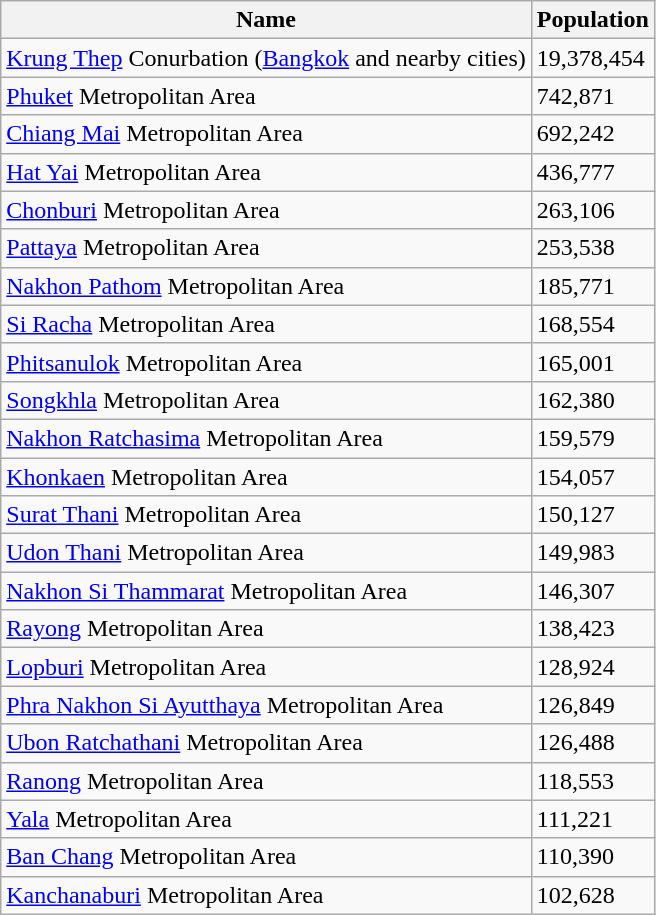<table class="wikitable sortable">
<tr>
<th>Name</th>
<th>Population</th>
</tr>
<tr>
<td><a href='#'>Krung Thep</a> Conurbation (<a href='#'>Bangkok</a> and nearby cities)</td>
<td>19,378,454</td>
</tr>
<tr>
<td><a href='#'>Phuket</a> Metropolitan Area</td>
<td>742,871</td>
</tr>
<tr>
<td><a href='#'>Chiang Mai</a> Metropolitan Area</td>
<td>692,242</td>
</tr>
<tr>
<td><a href='#'>Hat Yai</a> Metropolitan Area</td>
<td>436,777</td>
</tr>
<tr>
<td><a href='#'>Chonburi</a> Metropolitan Area</td>
<td>263,106</td>
</tr>
<tr>
<td><a href='#'>Pattaya</a> Metropolitan Area</td>
<td>253,538</td>
</tr>
<tr>
<td><a href='#'>Nakhon Pathom</a> Metropolitan Area</td>
<td>185,771</td>
</tr>
<tr>
<td><a href='#'>Si Racha</a> Metropolitan Area</td>
<td>168,554</td>
</tr>
<tr>
<td><a href='#'>Phitsanulok</a> Metropolitan Area</td>
<td>165,001</td>
</tr>
<tr>
<td><a href='#'>Songkhla</a> Metropolitan Area</td>
<td>162,380</td>
</tr>
<tr>
<td><a href='#'>Nakhon Ratchasima</a> Metropolitan Area</td>
<td>159,579</td>
</tr>
<tr>
<td><a href='#'>Khonkaen</a> Metropolitan Area</td>
<td>154,057</td>
</tr>
<tr>
<td><a href='#'>Surat Thani</a> Metropolitan Area</td>
<td>150,127</td>
</tr>
<tr>
<td><a href='#'>Udon Thani</a> Metropolitan Area</td>
<td>149,983</td>
</tr>
<tr>
<td><a href='#'>Nakhon Si Thammarat</a> Metropolitan Area</td>
<td>146,307</td>
</tr>
<tr>
<td><a href='#'>Rayong</a> Metropolitan Area</td>
<td>138,423</td>
</tr>
<tr>
<td><a href='#'>Lopburi</a> Metropolitan Area</td>
<td>128,924</td>
</tr>
<tr>
<td><a href='#'>Phra Nakhon Si Ayutthaya</a> Metropolitan Area</td>
<td>126,849</td>
</tr>
<tr>
<td><a href='#'>Ubon Ratchathani</a> Metropolitan Area</td>
<td>126,488</td>
</tr>
<tr>
<td><a href='#'>Ranong</a> Metropolitan Area</td>
<td>118,553</td>
</tr>
<tr>
<td><a href='#'>Yala</a> Metropolitan Area</td>
<td>111,221</td>
</tr>
<tr>
<td><a href='#'>Ban Chang</a> Metropolitan Area</td>
<td>110,390</td>
</tr>
<tr>
<td><a href='#'>Kanchanaburi</a> Metropolitan Area</td>
<td>102,628</td>
</tr>
</table>
